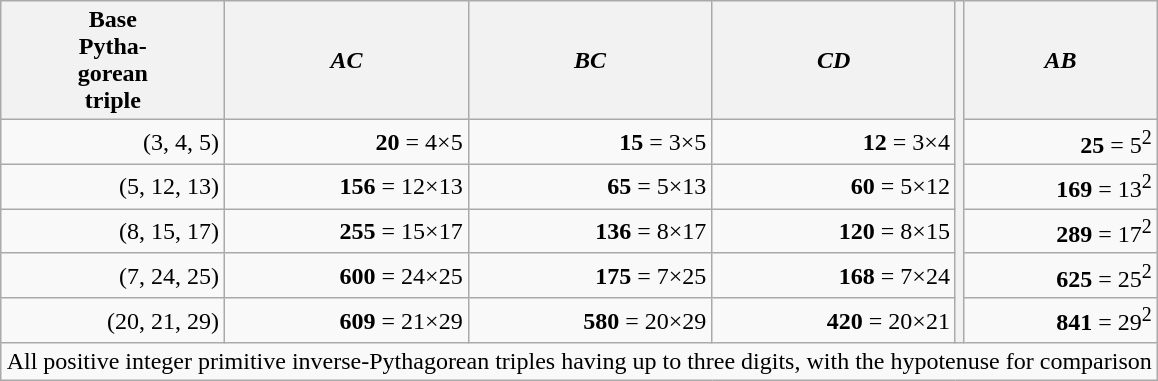<table class="wikitable" style="text-align:right; float:right; clear:right; margin-left:1ex;">
<tr>
<th>Base<br>Pytha-<br>gorean<br>triple</th>
<th><em>AC</em></th>
<th><em>BC</em></th>
<th><em>CD</em></th>
<th rowspan="6" style="padding:1px;"></th>
<th><em>AB</em></th>
</tr>
<tr>
<td>(3, 4, 5)</td>
<td><strong>20</strong> = 4×5</td>
<td><strong>15</strong> = 3×5</td>
<td><strong>12</strong> = 3×4</td>
<td><strong>25</strong> = 5<sup>2</sup></td>
</tr>
<tr>
<td>(5,       12,       13)</td>
<td><strong>156</strong> =       12×13</td>
<td><strong>65</strong> = 5×13</td>
<td><strong>60</strong> = 5×12</td>
<td><strong>169</strong> =       13<sup>2</sup></td>
</tr>
<tr>
<td>(8,       15,       17)</td>
<td><strong>255</strong> =       15×17</td>
<td><strong>136</strong> = 8×17</td>
<td><strong>120</strong> = 8×15</td>
<td><strong>289</strong> =       17<sup>2</sup></td>
</tr>
<tr>
<td>(7,       24,       25)</td>
<td><strong>600</strong> =       24×25</td>
<td><strong>175</strong> = 7×25</td>
<td><strong>168</strong> = 7×24</td>
<td><strong>625</strong> =       25<sup>2</sup></td>
</tr>
<tr>
<td>(20,       21,       29)</td>
<td><strong>609</strong> =       21×29</td>
<td><strong>580</strong> =       20×29</td>
<td><strong>420</strong> =       20×21</td>
<td><strong>841</strong> =       29<sup>2</sup></td>
</tr>
<tr>
<td colspan="6" style="text-align:left;">All positive integer primitive inverse-Pythagorean triples having up to three digits, with the hypotenuse for comparison</td>
</tr>
</table>
